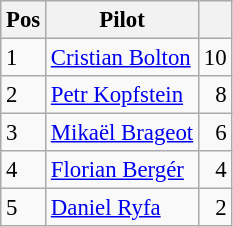<table class="wikitable" style="font-size: 95%;">
<tr>
<th>Pos</th>
<th>Pilot</th>
<th></th>
</tr>
<tr>
<td>1</td>
<td> <a href='#'>Cristian Bolton</a></td>
<td align="right">10</td>
</tr>
<tr>
<td>2</td>
<td> <a href='#'>Petr Kopfstein</a></td>
<td align="right">8</td>
</tr>
<tr>
<td>3</td>
<td> <a href='#'>Mikaël Brageot</a></td>
<td align="right">6</td>
</tr>
<tr>
<td>4</td>
<td> <a href='#'>Florian Bergér</a></td>
<td align="right">4</td>
</tr>
<tr>
<td>5</td>
<td> <a href='#'>Daniel Ryfa</a></td>
<td align="right">2</td>
</tr>
</table>
